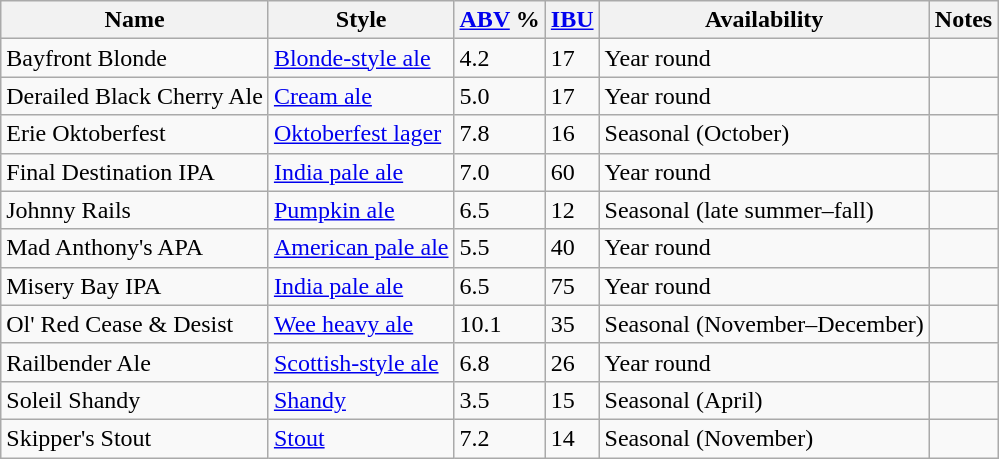<table class="wikitable sortable">
<tr>
<th>Name</th>
<th>Style</th>
<th><a href='#'>ABV</a> %</th>
<th><a href='#'>IBU</a></th>
<th class="unsortable">Availability</th>
<th class="unsortable">Notes</th>
</tr>
<tr>
<td>Bayfront Blonde</td>
<td><a href='#'>Blonde-style ale</a></td>
<td>4.2</td>
<td>17</td>
<td>Year round</td>
<td></td>
</tr>
<tr>
<td>Derailed Black Cherry Ale</td>
<td><a href='#'>Cream ale</a></td>
<td>5.0</td>
<td>17</td>
<td>Year round</td>
<td></td>
</tr>
<tr>
<td>Erie Oktoberfest</td>
<td><a href='#'>Oktoberfest lager</a></td>
<td>7.8</td>
<td>16</td>
<td>Seasonal (October)</td>
<td></td>
</tr>
<tr>
<td>Final Destination IPA</td>
<td><a href='#'>India pale ale</a></td>
<td>7.0</td>
<td>60</td>
<td>Year round</td>
<td></td>
</tr>
<tr>
<td>Johnny Rails</td>
<td><a href='#'>Pumpkin ale</a></td>
<td>6.5</td>
<td>12</td>
<td>Seasonal (late summer–fall)</td>
<td></td>
</tr>
<tr>
<td>Mad Anthony's APA</td>
<td><a href='#'>American pale ale</a></td>
<td>5.5</td>
<td>40</td>
<td>Year round</td>
<td></td>
</tr>
<tr>
<td>Misery Bay IPA</td>
<td><a href='#'>India pale ale</a></td>
<td>6.5</td>
<td>75</td>
<td>Year round</td>
<td></td>
</tr>
<tr>
<td>Ol' Red Cease & Desist</td>
<td><a href='#'>Wee heavy ale</a></td>
<td>10.1</td>
<td>35</td>
<td>Seasonal (November–December)</td>
<td></td>
</tr>
<tr>
<td>Railbender Ale</td>
<td><a href='#'>Scottish-style ale</a></td>
<td>6.8</td>
<td>26</td>
<td>Year round</td>
<td></td>
</tr>
<tr>
<td>Soleil Shandy</td>
<td><a href='#'>Shandy</a></td>
<td>3.5</td>
<td>15</td>
<td>Seasonal (April)</td>
<td></td>
</tr>
<tr>
<td>Skipper's Stout</td>
<td><a href='#'>Stout</a></td>
<td>7.2</td>
<td>14</td>
<td>Seasonal (November)</td>
<td></td>
</tr>
</table>
